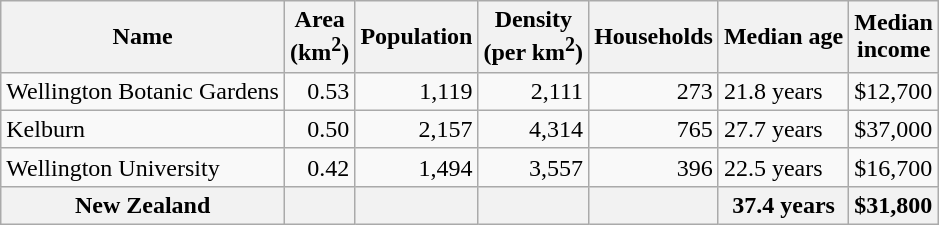<table class="wikitable">
<tr>
<th>Name</th>
<th>Area<br>(km<sup>2</sup>)</th>
<th>Population</th>
<th>Density<br>(per km<sup>2</sup>)</th>
<th>Households</th>
<th>Median age</th>
<th>Median<br>income</th>
</tr>
<tr>
<td>Wellington Botanic Gardens</td>
<td style="text-align:right;">0.53</td>
<td style="text-align:right;">1,119</td>
<td style="text-align:right;">2,111</td>
<td style="text-align:right;">273</td>
<td>21.8 years</td>
<td>$12,700</td>
</tr>
<tr>
<td>Kelburn</td>
<td style="text-align:right;">0.50</td>
<td style="text-align:right;">2,157</td>
<td style="text-align:right;">4,314</td>
<td style="text-align:right;">765</td>
<td>27.7 years</td>
<td>$37,000</td>
</tr>
<tr>
<td>Wellington University</td>
<td style="text-align:right;">0.42</td>
<td style="text-align:right;">1,494</td>
<td style="text-align:right;">3,557</td>
<td style="text-align:right;">396</td>
<td>22.5 years</td>
<td>$16,700</td>
</tr>
<tr>
<th>New Zealand</th>
<th></th>
<th></th>
<th></th>
<th></th>
<th>37.4 years</th>
<th style="text-align:left;">$31,800</th>
</tr>
</table>
